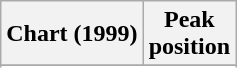<table class="wikitable sortable">
<tr>
<th align="left">Chart (1999)</th>
<th align="center">Peak<br>position</th>
</tr>
<tr>
</tr>
<tr>
</tr>
</table>
